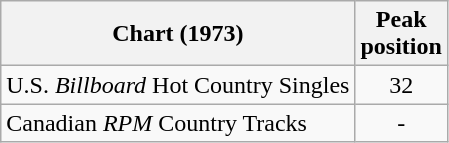<table class="wikitable sortable">
<tr>
<th align="left">Chart (1973)</th>
<th align="center">Peak<br>position</th>
</tr>
<tr>
<td align="left">U.S. <em>Billboard</em> Hot Country Singles</td>
<td align="center">32</td>
</tr>
<tr>
<td align="left">Canadian <em>RPM</em> Country Tracks</td>
<td align="center">-</td>
</tr>
</table>
